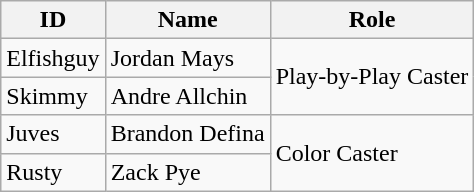<table class="wikitable">
<tr>
<th>ID</th>
<th>Name</th>
<th>Role</th>
</tr>
<tr>
<td>Elfishguy</td>
<td> Jordan Mays</td>
<td rowspan=2>Play-by-Play Caster</td>
</tr>
<tr>
<td>Skimmy</td>
<td> Andre Allchin</td>
</tr>
<tr>
<td>Juves</td>
<td> Brandon Defina</td>
<td rowspan=2>Color Caster</td>
</tr>
<tr>
<td>Rusty</td>
<td> Zack Pye</td>
</tr>
</table>
